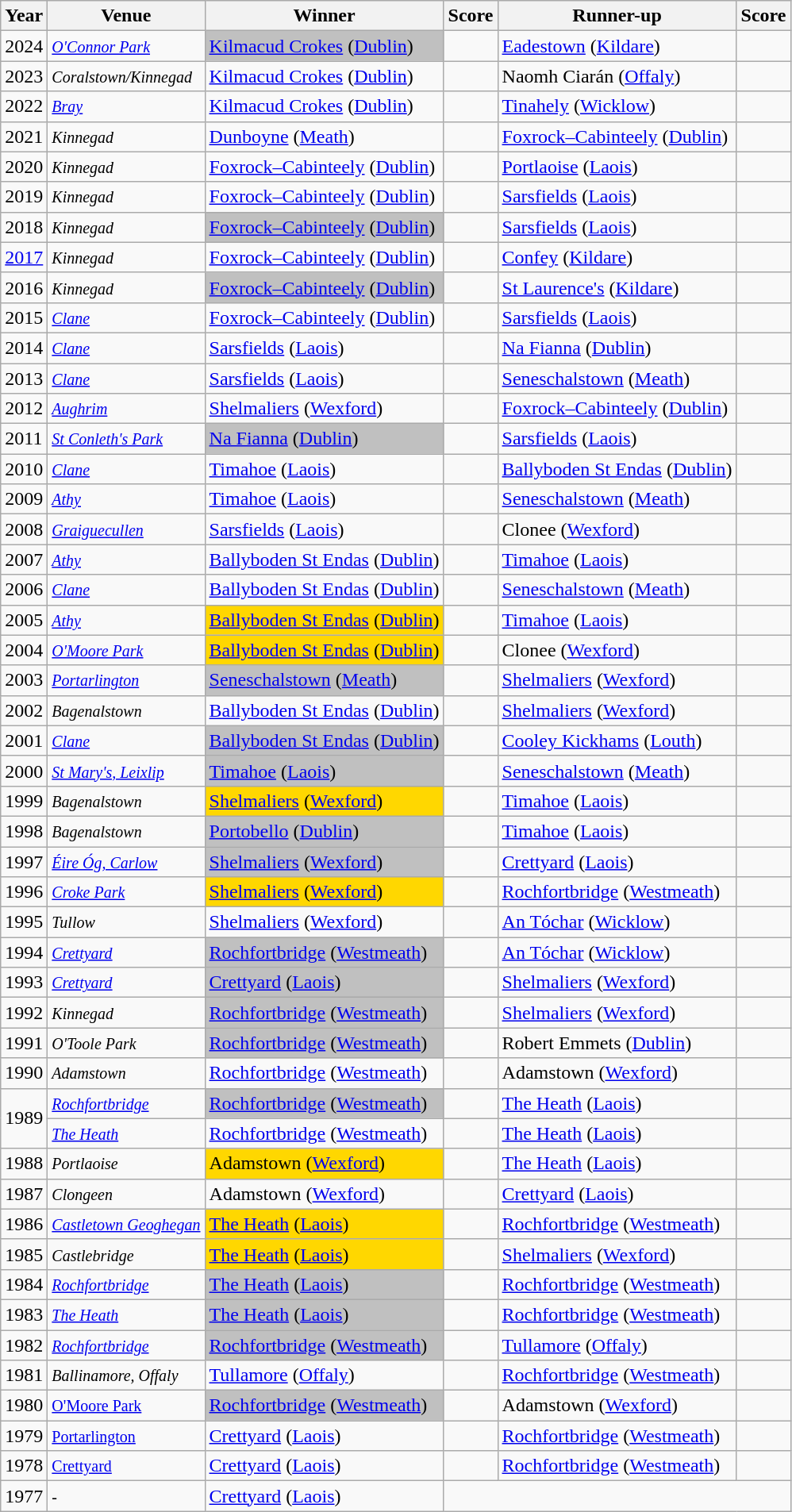<table class="wikitable sortable">
<tr>
<th>Year</th>
<th>Venue</th>
<th>Winner</th>
<th>Score</th>
<th>Runner-up</th>
<th>Score</th>
</tr>
<tr>
<td>2024</td>
<td><small><em><a href='#'>O'Connor Park</a></em></small></td>
<td style="background-color:#C0C0C0"><a href='#'>Kilmacud Crokes</a> (<a href='#'>Dublin</a>)</td>
<td></td>
<td><a href='#'>Eadestown</a> (<a href='#'>Kildare</a>)</td>
<td></td>
</tr>
<tr>
<td>2023</td>
<td><small><em>Coralstown/Kinnegad</em></small></td>
<td><a href='#'>Kilmacud Crokes</a> (<a href='#'>Dublin</a>)</td>
<td></td>
<td>Naomh Ciarán (<a href='#'>Offaly</a>)</td>
<td></td>
</tr>
<tr>
<td>2022</td>
<td><small><em><a href='#'>Bray</a></em></small></td>
<td><a href='#'>Kilmacud Crokes</a> (<a href='#'>Dublin</a>)</td>
<td></td>
<td><a href='#'>Tinahely</a> (<a href='#'>Wicklow</a>)</td>
<td></td>
</tr>
<tr>
<td>2021</td>
<td><small><em>Kinnegad</em></small></td>
<td><a href='#'>Dunboyne</a> (<a href='#'>Meath</a>)</td>
<td></td>
<td><a href='#'>Foxrock–Cabinteely</a> (<a href='#'>Dublin</a>)</td>
<td></td>
</tr>
<tr>
<td>2020</td>
<td><small><em>Kinnegad</em></small></td>
<td><a href='#'>Foxrock–Cabinteely</a> (<a href='#'>Dublin</a>)</td>
<td></td>
<td><a href='#'>Portlaoise</a> (<a href='#'>Laois</a>)</td>
<td></td>
</tr>
<tr>
<td>2019</td>
<td><small><em>Kinnegad</em></small></td>
<td><a href='#'>Foxrock–Cabinteely</a> (<a href='#'>Dublin</a>)</td>
<td></td>
<td><a href='#'>Sarsfields</a> (<a href='#'>Laois</a>)</td>
<td></td>
</tr>
<tr>
<td>2018</td>
<td><small><em>Kinnegad</em></small></td>
<td style="background-color:#C0C0C0"><a href='#'>Foxrock–Cabinteely</a> (<a href='#'>Dublin</a>)</td>
<td></td>
<td><a href='#'>Sarsfields</a> (<a href='#'>Laois</a>)</td>
<td></td>
</tr>
<tr>
<td><a href='#'>2017</a></td>
<td><small><em>Kinnegad</em></small></td>
<td><a href='#'>Foxrock–Cabinteely</a> (<a href='#'>Dublin</a>)</td>
<td></td>
<td><a href='#'>Confey</a> (<a href='#'>Kildare</a>)</td>
<td></td>
</tr>
<tr>
<td>2016</td>
<td><small><em>Kinnegad</em></small></td>
<td style="background-color:#C0C0C0"><a href='#'>Foxrock–Cabinteely</a> (<a href='#'>Dublin</a>)</td>
<td></td>
<td><a href='#'>St Laurence's</a> (<a href='#'>Kildare</a>)</td>
<td></td>
</tr>
<tr>
<td>2015</td>
<td><a href='#'><small><em>Clane</em></small></a></td>
<td><a href='#'>Foxrock–Cabinteely</a> (<a href='#'>Dublin</a>)</td>
<td></td>
<td><a href='#'>Sarsfields</a> (<a href='#'>Laois</a>)</td>
<td></td>
</tr>
<tr>
<td>2014</td>
<td><a href='#'><small><em>Clane</em></small></a></td>
<td><a href='#'>Sarsfields</a> (<a href='#'>Laois</a>)</td>
<td></td>
<td><a href='#'>Na Fianna</a> (<a href='#'>Dublin</a>)</td>
<td></td>
</tr>
<tr>
<td>2013</td>
<td><a href='#'><small><em>Clane</em></small></a></td>
<td><a href='#'>Sarsfields</a> (<a href='#'>Laois</a>)</td>
<td></td>
<td><a href='#'>Seneschalstown</a> (<a href='#'>Meath</a>)</td>
<td></td>
</tr>
<tr>
<td>2012</td>
<td><small><em><a href='#'>Aughrim</a></em></small></td>
<td><a href='#'>Shelmaliers</a> (<a href='#'>Wexford</a>)</td>
<td></td>
<td><a href='#'>Foxrock–Cabinteely</a> (<a href='#'>Dublin</a>)</td>
<td></td>
</tr>
<tr>
<td>2011</td>
<td><small><em><a href='#'>St Conleth's Park</a></em></small></td>
<td style="background-color:#C0C0C0"><a href='#'>Na Fianna</a> (<a href='#'>Dublin</a>)</td>
<td></td>
<td><a href='#'>Sarsfields</a> (<a href='#'>Laois</a>)</td>
<td></td>
</tr>
<tr>
<td>2010</td>
<td><a href='#'><small><em>Clane</em></small></a></td>
<td><a href='#'>Timahoe</a> (<a href='#'>Laois</a>)</td>
<td></td>
<td><a href='#'>Ballyboden St Endas</a> (<a href='#'>Dublin</a>)</td>
<td></td>
</tr>
<tr>
<td>2009</td>
<td><small><em><a href='#'>Athy</a></em></small></td>
<td><a href='#'>Timahoe</a> (<a href='#'>Laois</a>)</td>
<td></td>
<td><a href='#'>Seneschalstown</a> (<a href='#'>Meath</a>)</td>
<td></td>
</tr>
<tr>
<td>2008 </td>
<td><small><em><a href='#'>Graiguecullen</a></em></small></td>
<td><a href='#'>Sarsfields</a> (<a href='#'>Laois</a>)</td>
<td></td>
<td>Clonee (<a href='#'>Wexford</a>)</td>
<td></td>
</tr>
<tr>
<td>2007 </td>
<td><small><em><a href='#'>Athy</a></em></small></td>
<td><a href='#'>Ballyboden St Endas</a> (<a href='#'>Dublin</a>)</td>
<td></td>
<td><a href='#'>Timahoe</a> (<a href='#'>Laois</a>)</td>
<td></td>
</tr>
<tr>
<td>2006 </td>
<td><a href='#'><small><em>Clane</em></small></a></td>
<td><a href='#'>Ballyboden St Endas</a> (<a href='#'>Dublin</a>)</td>
<td></td>
<td><a href='#'>Seneschalstown</a> (<a href='#'>Meath</a>)</td>
<td></td>
</tr>
<tr>
<td>2005 </td>
<td><small><em><a href='#'>Athy</a></em></small></td>
<td style="background-color:#FFD700"><a href='#'>Ballyboden St Endas</a> (<a href='#'>Dublin</a>)</td>
<td></td>
<td><a href='#'>Timahoe</a> (<a href='#'>Laois</a>)</td>
<td></td>
</tr>
<tr>
<td>2004</td>
<td><small><em><a href='#'>O'Moore Park</a></em></small></td>
<td style="background-color:#FFD700"><a href='#'>Ballyboden St Endas</a> (<a href='#'>Dublin</a>)</td>
<td></td>
<td>Clonee (<a href='#'>Wexford</a>)</td>
<td></td>
</tr>
<tr>
<td>2003 </td>
<td><small><em><a href='#'>Portarlington</a></em></small></td>
<td style="background-color:#C0C0C0"><a href='#'>Seneschalstown</a> (<a href='#'>Meath</a>)</td>
<td></td>
<td><a href='#'>Shelmaliers</a> (<a href='#'>Wexford</a>)</td>
<td></td>
</tr>
<tr>
<td>2002 </td>
<td><small><em>Bagenalstown</em></small></td>
<td><a href='#'>Ballyboden St Endas</a> (<a href='#'>Dublin</a>)</td>
<td></td>
<td><a href='#'>Shelmaliers</a> (<a href='#'>Wexford</a>)</td>
<td></td>
</tr>
<tr>
<td>2001 </td>
<td><a href='#'><small><em>Clane</em></small></a></td>
<td style="background-color:#C0C0C0"><a href='#'>Ballyboden St Endas</a> (<a href='#'>Dublin</a>)</td>
<td></td>
<td><a href='#'>Cooley Kickhams</a> (<a href='#'>Louth</a>)</td>
<td></td>
</tr>
<tr>
<td>2000 </td>
<td><small><em><a href='#'>St Mary's, Leixlip</a></em></small></td>
<td style="background-color:#C0C0C0"><a href='#'>Timahoe</a> (<a href='#'>Laois</a>)</td>
<td></td>
<td><a href='#'>Seneschalstown</a> (<a href='#'>Meath</a>)</td>
<td></td>
</tr>
<tr>
<td>1999 </td>
<td><small><em>Bagenalstown</em></small></td>
<td style="background-color:#FFD700"><a href='#'>Shelmaliers</a> (<a href='#'>Wexford</a>)</td>
<td></td>
<td><a href='#'>Timahoe</a> (<a href='#'>Laois</a>)</td>
<td></td>
</tr>
<tr>
<td>1998 </td>
<td><small><em>Bagenalstown</em></small></td>
<td style="background-color:#C0C0C0"><a href='#'>Portobello</a> (<a href='#'>Dublin</a>)</td>
<td></td>
<td><a href='#'>Timahoe</a> (<a href='#'>Laois</a>)</td>
<td></td>
</tr>
<tr>
<td>1997</td>
<td><small><em><a href='#'>Éire Óg, Carlow</a></em></small></td>
<td style="background-color:#C0C0C0"><a href='#'>Shelmaliers</a> (<a href='#'>Wexford</a>)</td>
<td></td>
<td><a href='#'>Crettyard</a> (<a href='#'>Laois</a>)</td>
<td></td>
</tr>
<tr>
<td>1996 </td>
<td><small><em><a href='#'>Croke Park</a></em></small></td>
<td style="background-color:#FFD700"><a href='#'>Shelmaliers</a> (<a href='#'>Wexford</a>)</td>
<td></td>
<td><a href='#'>Rochfortbridge</a> (<a href='#'>Westmeath</a>)</td>
<td></td>
</tr>
<tr>
<td>1995 </td>
<td><small><em>Tullow</em></small></td>
<td><a href='#'>Shelmaliers</a> (<a href='#'>Wexford</a>)</td>
<td></td>
<td><a href='#'>An Tóchar</a> (<a href='#'>Wicklow</a>)</td>
<td></td>
</tr>
<tr>
<td>1994 </td>
<td><small><em><a href='#'>Crettyard</a></em></small></td>
<td style="background-color:#C0C0C0"><a href='#'>Rochfortbridge</a> (<a href='#'>Westmeath</a>)</td>
<td></td>
<td><a href='#'>An Tóchar</a> (<a href='#'>Wicklow</a>)</td>
<td></td>
</tr>
<tr>
<td>1993</td>
<td><small><em><a href='#'>Crettyard</a></em></small></td>
<td style="background-color:#C0C0C0"><a href='#'>Crettyard</a> (<a href='#'>Laois</a>)</td>
<td></td>
<td><a href='#'>Shelmaliers</a> (<a href='#'>Wexford</a>)</td>
<td></td>
</tr>
<tr>
<td>1992 </td>
<td><small><em>Kinnegad</em></small></td>
<td style="background-color:#C0C0C0"><a href='#'>Rochfortbridge</a> (<a href='#'>Westmeath</a>)</td>
<td></td>
<td><a href='#'>Shelmaliers</a> (<a href='#'>Wexford</a>)</td>
<td></td>
</tr>
<tr>
<td>1991 </td>
<td><small><em>O'Toole Park</em></small></td>
<td style="background-color:#C0C0C0"><a href='#'>Rochfortbridge</a> (<a href='#'>Westmeath</a>)</td>
<td></td>
<td>Robert Emmets (<a href='#'>Dublin</a>)</td>
<td></td>
</tr>
<tr>
<td>1990</td>
<td><small><em>Adamstown</em></small></td>
<td><a href='#'>Rochfortbridge</a> (<a href='#'>Westmeath</a>)</td>
<td></td>
<td>Adamstown (<a href='#'>Wexford</a>)</td>
<td></td>
</tr>
<tr>
<td rowspan="2">1989 </td>
<td><small><em><a href='#'>Rochfortbridge</a></em></small></td>
<td style="background-color:#C0C0C0"><a href='#'>Rochfortbridge</a> (<a href='#'>Westmeath</a>)</td>
<td></td>
<td><a href='#'>The Heath</a> (<a href='#'>Laois</a>)</td>
<td></td>
</tr>
<tr>
<td><small><em><a href='#'>The Heath</a></em></small></td>
<td><a href='#'>Rochfortbridge</a> (<a href='#'>Westmeath</a>)</td>
<td></td>
<td><a href='#'>The Heath</a> (<a href='#'>Laois</a>)</td>
<td></td>
</tr>
<tr>
<td>1988 </td>
<td><small><em>Portlaoise</em></small></td>
<td style="background-color:#FFD700">Adamstown (<a href='#'>Wexford</a>)</td>
<td></td>
<td><a href='#'>The Heath</a> (<a href='#'>Laois</a>)</td>
<td></td>
</tr>
<tr>
<td>1987 </td>
<td><small><em>Clongeen</em></small></td>
<td>Adamstown (<a href='#'>Wexford</a>)</td>
<td></td>
<td><a href='#'>Crettyard</a> (<a href='#'>Laois</a>)</td>
<td></td>
</tr>
<tr>
<td>1986</td>
<td><small><em><a href='#'>Castletown Geoghegan</a></em></small></td>
<td style="background-color:#FFD700"><a href='#'>The Heath</a> (<a href='#'>Laois</a>)</td>
<td></td>
<td><a href='#'>Rochfortbridge</a> (<a href='#'>Westmeath</a>)</td>
<td></td>
</tr>
<tr>
<td>1985</td>
<td><small><em>Castlebridge</em></small></td>
<td style="background-color:#FFD700"><a href='#'>The Heath</a> (<a href='#'>Laois</a>)</td>
<td></td>
<td><a href='#'>Shelmaliers</a> (<a href='#'>Wexford</a>)</td>
<td></td>
</tr>
<tr>
<td>1984</td>
<td><small><em><a href='#'>Rochfortbridge</a></em></small></td>
<td style="background-color:#C0C0C0"><a href='#'>The Heath</a> (<a href='#'>Laois</a>)</td>
<td></td>
<td><a href='#'>Rochfortbridge</a> (<a href='#'>Westmeath</a>)</td>
<td></td>
</tr>
<tr>
<td>1983</td>
<td><small><em><a href='#'>The Heath</a></em></small></td>
<td style="background-color:#C0C0C0"><a href='#'>The Heath</a> (<a href='#'>Laois</a>)</td>
<td></td>
<td><a href='#'>Rochfortbridge</a> (<a href='#'>Westmeath</a>)</td>
<td></td>
</tr>
<tr>
<td>1982</td>
<td><small><em><a href='#'>Rochfortbridge</a></em></small></td>
<td style="background-color:#C0C0C0"><a href='#'>Rochfortbridge</a> (<a href='#'>Westmeath</a>)</td>
<td></td>
<td><a href='#'>Tullamore</a> (<a href='#'>Offaly</a>)</td>
<td></td>
</tr>
<tr>
<td>1981</td>
<td><small><em>Ballinamore, Offaly</em></small></td>
<td><a href='#'>Tullamore</a> (<a href='#'>Offaly</a>)</td>
<td></td>
<td><a href='#'>Rochfortbridge</a> (<a href='#'>Westmeath</a>)</td>
<td></td>
</tr>
<tr>
<td>1980 </td>
<td><small><a href='#'>O'Moore Park</a><em></small></td>
<td style="background-color:#C0C0C0"><a href='#'>Rochfortbridge</a> (<a href='#'>Westmeath</a>)</td>
<td></td>
<td>Adamstown (<a href='#'>Wexford</a>)</td>
<td></td>
</tr>
<tr>
<td>1979 </td>
<td><small></em><a href='#'>Portarlington</a><em></small></td>
<td><a href='#'>Crettyard</a> (<a href='#'>Laois</a>)</td>
<td></td>
<td><a href='#'>Rochfortbridge</a> (<a href='#'>Westmeath</a>)</td>
<td></td>
</tr>
<tr>
<td>1978 </td>
<td><small></em><a href='#'>Crettyard</a><em></small></td>
<td><a href='#'>Crettyard</a> (<a href='#'>Laois</a>)</td>
<td></td>
<td><a href='#'>Rochfortbridge</a> (<a href='#'>Westmeath</a>)</td>
<td></td>
</tr>
<tr>
<td>1977</td>
<td><small></em>-<em></small></td>
<td><a href='#'>Crettyard</a> (<a href='#'>Laois</a>)</td>
<td colspan="4"></td>
</tr>
</table>
